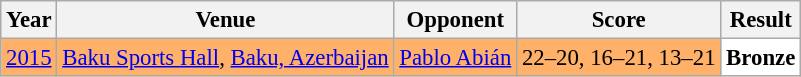<table class="sortable wikitable" style="font-size: 95%;">
<tr>
<th>Year</th>
<th>Venue</th>
<th>Opponent</th>
<th>Score</th>
<th>Result</th>
</tr>
<tr style="background:#FFB069">
<td align="center"><a href='#'>2015</a></td>
<td align="left"><a href='#'>Baku Sports Hall</a>, <a href='#'>Baku, Azerbaijan</a></td>
<td align="left"> <a href='#'>Pablo Abián</a></td>
<td align="left">22–20, 16–21, 13–21</td>
<td style="text-align:left; background:white"> <strong>Bronze</strong></td>
</tr>
</table>
